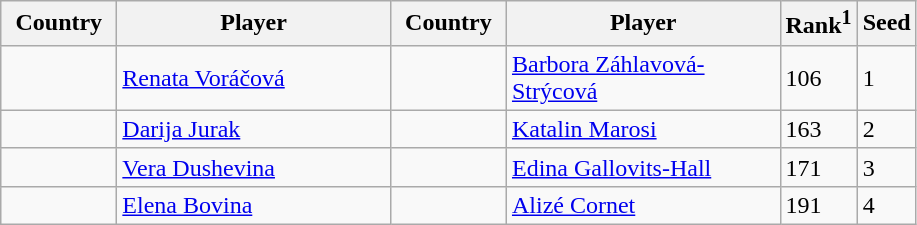<table class="sortable wikitable">
<tr>
<th width="70">Country</th>
<th width="175">Player</th>
<th width="70">Country</th>
<th width="175">Player</th>
<th>Rank<sup>1</sup></th>
<th>Seed</th>
</tr>
<tr>
<td></td>
<td><a href='#'>Renata Voráčová</a></td>
<td></td>
<td><a href='#'>Barbora Záhlavová-Strýcová</a></td>
<td>106</td>
<td>1</td>
</tr>
<tr>
<td></td>
<td><a href='#'>Darija Jurak</a></td>
<td></td>
<td><a href='#'>Katalin Marosi</a></td>
<td>163</td>
<td>2</td>
</tr>
<tr>
<td></td>
<td><a href='#'>Vera Dushevina</a></td>
<td></td>
<td><a href='#'>Edina Gallovits-Hall</a></td>
<td>171</td>
<td>3</td>
</tr>
<tr>
<td></td>
<td><a href='#'>Elena Bovina</a></td>
<td></td>
<td><a href='#'>Alizé Cornet</a></td>
<td>191</td>
<td>4</td>
</tr>
</table>
